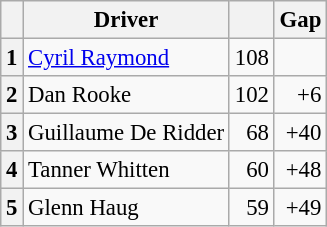<table class="wikitable" style="font-size: 95%;">
<tr>
<th></th>
<th>Driver</th>
<th></th>
<th>Gap</th>
</tr>
<tr>
<th>1</th>
<td> <a href='#'>Cyril Raymond</a></td>
<td align="right">108</td>
<td align="right"></td>
</tr>
<tr>
<th>2</th>
<td> Dan Rooke</td>
<td align="right">102</td>
<td align="right">+6</td>
</tr>
<tr>
<th>3</th>
<td> Guillaume De Ridder</td>
<td align="right">68</td>
<td align="right">+40</td>
</tr>
<tr>
<th>4</th>
<td> Tanner Whitten</td>
<td align="right">60</td>
<td align="right">+48</td>
</tr>
<tr>
<th>5</th>
<td> Glenn Haug</td>
<td align="right">59</td>
<td align="right">+49</td>
</tr>
</table>
